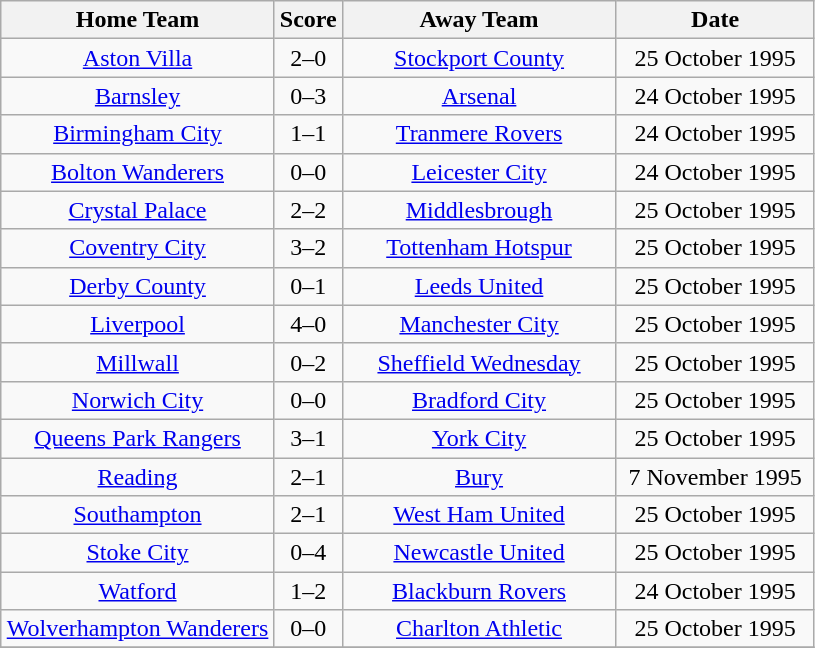<table class="wikitable" style="text-align: center">
<tr>
<th width=175>Home Team</th>
<th width=20>Score</th>
<th width=175>Away Team</th>
<th width= 125>Date</th>
</tr>
<tr>
<td><a href='#'>Aston Villa</a></td>
<td>2–0</td>
<td><a href='#'>Stockport County</a></td>
<td>25 October 1995</td>
</tr>
<tr>
<td><a href='#'>Barnsley</a></td>
<td>0–3</td>
<td><a href='#'>Arsenal</a></td>
<td>24 October 1995</td>
</tr>
<tr>
<td><a href='#'>Birmingham City</a></td>
<td>1–1</td>
<td><a href='#'>Tranmere Rovers</a></td>
<td>24 October 1995</td>
</tr>
<tr>
<td><a href='#'>Bolton Wanderers</a></td>
<td>0–0</td>
<td><a href='#'>Leicester City</a></td>
<td>24 October 1995</td>
</tr>
<tr>
<td><a href='#'>Crystal Palace</a></td>
<td>2–2</td>
<td><a href='#'>Middlesbrough</a></td>
<td>25 October 1995</td>
</tr>
<tr>
<td><a href='#'>Coventry City</a></td>
<td>3–2</td>
<td><a href='#'>Tottenham Hotspur</a></td>
<td>25 October 1995</td>
</tr>
<tr>
<td><a href='#'>Derby County</a></td>
<td>0–1</td>
<td><a href='#'>Leeds United</a></td>
<td>25 October 1995</td>
</tr>
<tr>
<td><a href='#'>Liverpool</a></td>
<td>4–0</td>
<td><a href='#'>Manchester City</a></td>
<td>25 October 1995</td>
</tr>
<tr>
<td><a href='#'>Millwall</a></td>
<td>0–2</td>
<td><a href='#'>Sheffield Wednesday</a></td>
<td>25 October 1995</td>
</tr>
<tr>
<td><a href='#'>Norwich City</a></td>
<td>0–0</td>
<td><a href='#'>Bradford City</a></td>
<td>25 October 1995</td>
</tr>
<tr>
<td><a href='#'>Queens Park Rangers</a></td>
<td>3–1</td>
<td><a href='#'>York City</a></td>
<td>25 October 1995</td>
</tr>
<tr>
<td><a href='#'>Reading</a></td>
<td>2–1</td>
<td><a href='#'>Bury</a></td>
<td>7 November 1995</td>
</tr>
<tr>
<td><a href='#'>Southampton</a></td>
<td>2–1</td>
<td><a href='#'>West Ham United</a></td>
<td>25 October 1995</td>
</tr>
<tr>
<td><a href='#'>Stoke City</a></td>
<td>0–4</td>
<td><a href='#'>Newcastle United</a></td>
<td>25 October 1995</td>
</tr>
<tr>
<td><a href='#'>Watford</a></td>
<td>1–2</td>
<td><a href='#'>Blackburn Rovers</a></td>
<td>24 October 1995</td>
</tr>
<tr>
<td><a href='#'>Wolverhampton Wanderers</a></td>
<td>0–0</td>
<td><a href='#'>Charlton Athletic</a></td>
<td>25 October 1995</td>
</tr>
<tr>
</tr>
</table>
